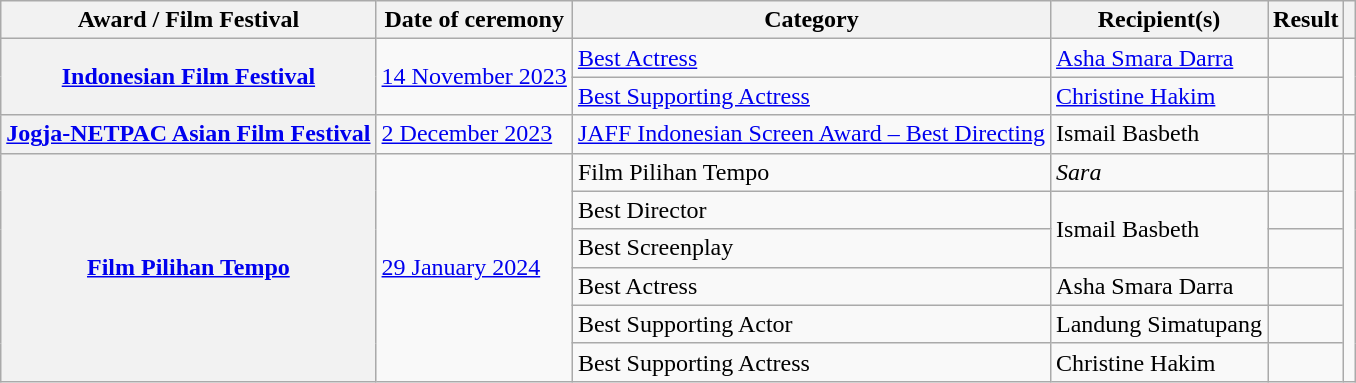<table class="wikitable sortable plainrowheaders">
<tr>
<th scope="col">Award / Film Festival</th>
<th scope="col">Date of ceremony</th>
<th scope="col">Category</th>
<th scope="col">Recipient(s)</th>
<th scope="col">Result</th>
<th scope="col" class="unsortable"></th>
</tr>
<tr>
<th scope="row" rowspan="2"><a href='#'>Indonesian Film Festival</a></th>
<td rowspan="2"><a href='#'>14 November 2023</a></td>
<td><a href='#'>Best Actress</a></td>
<td><a href='#'>Asha Smara Darra</a></td>
<td></td>
<td align="center" rowspan="2"></td>
</tr>
<tr>
<td><a href='#'>Best Supporting Actress</a></td>
<td><a href='#'>Christine Hakim</a></td>
<td></td>
</tr>
<tr>
<th scope="row"><a href='#'>Jogja-NETPAC Asian Film Festival</a></th>
<td><a href='#'>2 December 2023</a></td>
<td><a href='#'>JAFF Indonesian Screen Award – Best Directing</a></td>
<td>Ismail Basbeth</td>
<td></td>
<td align="center"></td>
</tr>
<tr>
<th scope="row" rowspan="6"><a href='#'>Film Pilihan Tempo</a></th>
<td rowspan="6"><a href='#'>29 January 2024</a></td>
<td>Film Pilihan Tempo</td>
<td><em>Sara</em></td>
<td></td>
<td align="center" rowspan="6"></td>
</tr>
<tr>
<td>Best Director</td>
<td rowspan="2">Ismail Basbeth</td>
<td></td>
</tr>
<tr>
<td>Best Screenplay</td>
<td></td>
</tr>
<tr>
<td>Best Actress</td>
<td>Asha Smara Darra</td>
<td></td>
</tr>
<tr>
<td>Best Supporting Actor</td>
<td>Landung Simatupang</td>
<td></td>
</tr>
<tr>
<td>Best Supporting Actress</td>
<td>Christine Hakim</td>
<td></td>
</tr>
</table>
